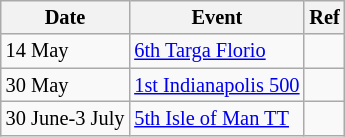<table class="wikitable" style="font-size: 85%">
<tr>
<th>Date</th>
<th>Event</th>
<th>Ref</th>
</tr>
<tr>
<td>14 May</td>
<td><a href='#'>6th Targa Florio</a></td>
<td></td>
</tr>
<tr>
<td>30 May</td>
<td><a href='#'>1st Indianapolis 500</a></td>
<td></td>
</tr>
<tr>
<td>30 June-3 July</td>
<td><a href='#'>5th Isle of Man TT</a></td>
<td></td>
</tr>
</table>
